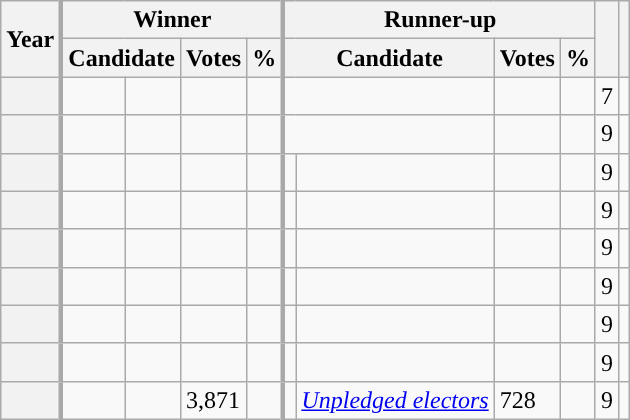<table class="wikitable sortable">
<tr>
<th scope=col rowspan="2">Year</th>
<th scope="colgroup" style="border-left:3px solid darkgray;" colspan="4">Winner</th>
<th scope="colgroup" style="border-left:3px solid darkgray;" colspan="4">Runner-up</th>
<th scope="col" class="unsortable" rowspan="2"></th>
<th scope="col" class="unsortable" rowspan="2"></th>
</tr>
<tr>
<th scope="colgroup" style="border-left:3px solid darkgray;" colspan="2">Candidate</th>
<th scope="col" data-sort-type="number">Votes</th>
<th scope="col"  data-sort-type="number">%</th>
<th scope="colgroup" style="border-left:3px solid darkgray;" colspan="2">Candidate</th>
<th scope="col"  data-sort-type="number">Votes</th>
<th scope="col"  data-sort-type="number">%</th>
</tr>
<tr>
<th scope="row"> </th>
<td style="text-align:left; border-left:3px solid darkgray; background-color:"></td>
<td><strong></strong> </td>
<td></td>
<td></td>
<td style="border-left:3px solid darkgray;"colspan="2"></td>
<td></td>
<td></td>
<td>7</td>
<td></td>
</tr>
<tr>
<th scope="row"> </th>
<td style="text-align:left; border-left:3px solid darkgray; background-color:"></td>
<td><strong></strong> </td>
<td></td>
<td></td>
<td style="border-left:3px solid darkgray;"colspan="2"></td>
<td></td>
<td></td>
<td>9</td>
<td></td>
</tr>
<tr>
<th scope="row"> </th>
<td style="text-align:left; border-left:3px solid darkgray; background-color:"></td>
<td><strong></strong> </td>
<td></td>
<td></td>
<td style="text-align:left; border-left:3px solid darkgray; background-color:"></td>
<td> </td>
<td></td>
<td></td>
<td>9</td>
<td></td>
</tr>
<tr>
<th scope="row"> </th>
<td style="text-align:left; border-left:3px solid darkgray; background-color:"></td>
<td><strong></strong> </td>
<td></td>
<td></td>
<td style="text-align:left; border-left:3px solid darkgray; background-color:"></td>
<td> </td>
<td></td>
<td></td>
<td>9</td>
<td></td>
</tr>
<tr>
<th scope="row"> </th>
<td style="text-align:left; border-left:3px solid darkgray; background-color:"></td>
<td><strong></strong> </td>
<td></td>
<td></td>
<td style="text-align:left; border-left:3px solid darkgray; background-color:"></td>
<td> </td>
<td></td>
<td></td>
<td>9</td>
<td></td>
</tr>
<tr>
<th scope="row"> </th>
<td style="text-align:left; border-left:3px solid darkgray; background-color:"></td>
<td><strong></strong> </td>
<td></td>
<td></td>
<td style="text-align:left; border-left:3px solid darkgray; background-color:"></td>
<td> </td>
<td></td>
<td></td>
<td>9</td>
<td></td>
</tr>
<tr>
<th scope="row"> </th>
<td style="text-align:left; border-left:3px solid darkgray; background-color:"></td>
<td><strong></strong> </td>
<td></td>
<td></td>
<td style="text-align:left; border-left:3px solid darkgray; background-color:"></td>
<td> </td>
<td></td>
<td></td>
<td>9</td>
<td></td>
</tr>
<tr>
<th scope="row"> </th>
<td style="text-align:left; border-left:3px solid darkgray; background-color:"></td>
<td><strong></strong> </td>
<td></td>
<td></td>
<td style="text-align:left; border-left:3px solid darkgray; background-color:"></td>
<td> </td>
<td></td>
<td></td>
<td>9</td>
<td></td>
</tr>
<tr>
<th scope="row"> </th>
<td style="text-align:left; border-left:3px solid darkgray; background-color:"></td>
<td><strong></strong> </td>
<td>3,871</td>
<td></td>
<td style="text-align:left; border-left:3px solid darkgray; background-color:"></td>
<td><em><a href='#'>Unpledged electors</a></em> </td>
<td>728</td>
<td></td>
<td>9</td>
<td></td>
</tr>
</table>
